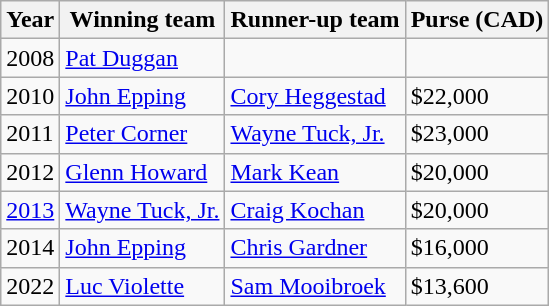<table class="wikitable">
<tr>
<th scope="col">Year</th>
<th scope="col">Winning team</th>
<th scope="col">Runner-up team</th>
<th scope="col">Purse (CAD)</th>
</tr>
<tr>
<td>2008</td>
<td> <a href='#'>Pat Duggan</a></td>
<td></td>
<td></td>
</tr>
<tr>
<td>2010</td>
<td> <a href='#'>John Epping</a></td>
<td> <a href='#'>Cory Heggestad</a></td>
<td>$22,000</td>
</tr>
<tr>
<td>2011</td>
<td> <a href='#'>Peter Corner</a></td>
<td> <a href='#'>Wayne Tuck, Jr.</a></td>
<td>$23,000</td>
</tr>
<tr>
<td>2012</td>
<td> <a href='#'>Glenn Howard</a></td>
<td> <a href='#'>Mark Kean</a></td>
<td>$20,000</td>
</tr>
<tr>
<td><a href='#'>2013</a></td>
<td> <a href='#'>Wayne Tuck, Jr.</a></td>
<td> <a href='#'>Craig Kochan</a></td>
<td>$20,000</td>
</tr>
<tr>
<td>2014</td>
<td> <a href='#'>John Epping</a></td>
<td> <a href='#'>Chris Gardner</a></td>
<td>$16,000</td>
</tr>
<tr>
<td>2022</td>
<td> <a href='#'>Luc Violette</a></td>
<td> <a href='#'>Sam Mooibroek</a></td>
<td>$13,600</td>
</tr>
</table>
